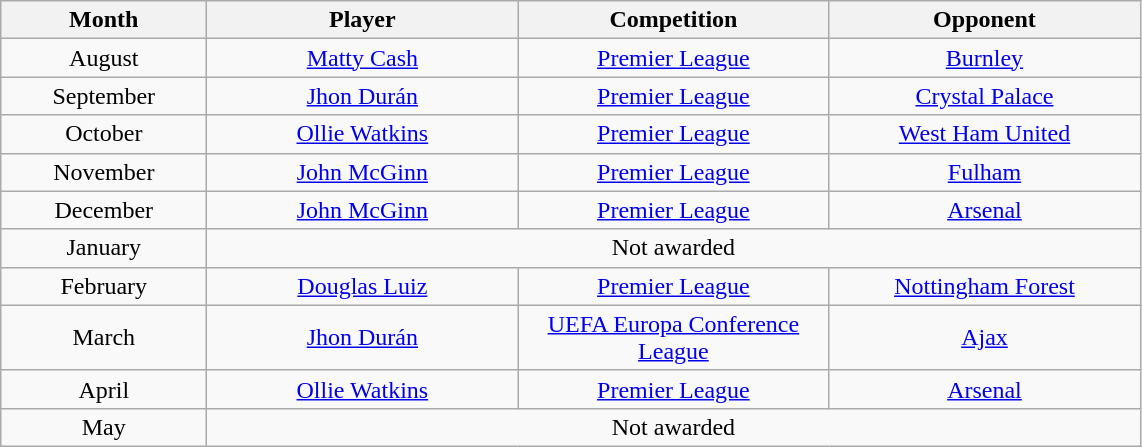<table class="wikitable" style="text-align:center">
<tr>
<th>Month</th>
<th>Player</th>
<th>Competition</th>
<th>Opponent</th>
</tr>
<tr>
<td>August</td>
<td> <a href='#'>Matty Cash</a></td>
<td><a href='#'>Premier League</a></td>
<td><a href='#'>Burnley</a></td>
</tr>
<tr>
<td style="width:130px;">September</td>
<td> <a href='#'>Jhon Durán</a></td>
<td><a href='#'>Premier League</a></td>
<td><a href='#'>Crystal Palace</a></td>
</tr>
<tr>
<td>October</td>
<td> <a href='#'>Ollie Watkins</a></td>
<td><a href='#'>Premier League</a></td>
<td><a href='#'>West Ham United</a></td>
</tr>
<tr>
<td style="width:130px;">November</td>
<td style="width:200px;"> <a href='#'>John McGinn</a></td>
<td style="width:200px;"><a href='#'>Premier League</a></td>
<td style="width:200px;"><a href='#'>Fulham</a></td>
</tr>
<tr>
<td>December</td>
<td> <a href='#'>John McGinn</a></td>
<td><a href='#'>Premier League</a></td>
<td><a href='#'>Arsenal</a></td>
</tr>
<tr>
<td>January</td>
<td colspan="3">Not awarded</td>
</tr>
<tr>
<td>February</td>
<td> <a href='#'>Douglas Luiz</a></td>
<td><a href='#'>Premier League</a></td>
<td><a href='#'>Nottingham Forest</a></td>
</tr>
<tr>
<td>March</td>
<td> <a href='#'>Jhon Durán</a></td>
<td><a href='#'>UEFA Europa Conference League</a></td>
<td><a href='#'>Ajax</a></td>
</tr>
<tr>
<td>April</td>
<td> <a href='#'>Ollie Watkins</a></td>
<td><a href='#'>Premier League</a></td>
<td><a href='#'>Arsenal</a></td>
</tr>
<tr>
<td>May</td>
<td colspan ="3">Not awarded</td>
</tr>
</table>
